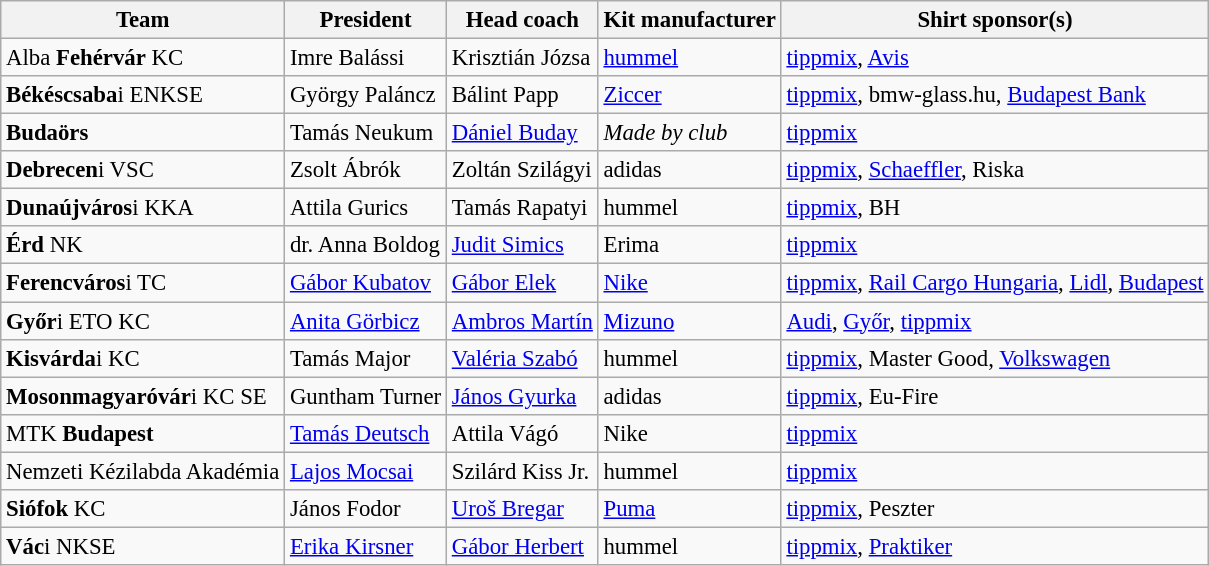<table class="wikitable sortable" left; style="font-size:95%;">
<tr>
<th>Team</th>
<th>President</th>
<th>Head coach</th>
<th>Kit manufacturer</th>
<th>Shirt sponsor(s)</th>
</tr>
<tr>
<td> Alba <strong>Fehérvár</strong> KC</td>
<td>Imre Balássi</td>
<td> Krisztián Józsa</td>
<td><a href='#'>hummel</a></td>
<td><a href='#'>tippmix</a>, <a href='#'>Avis</a></td>
</tr>
<tr>
<td> <strong>Békéscsaba</strong>i ENKSE</td>
<td>György Paláncz</td>
<td> Bálint Papp</td>
<td><a href='#'>Ziccer</a></td>
<td><a href='#'>tippmix</a>, bmw-glass.hu, <a href='#'>Budapest Bank</a></td>
</tr>
<tr>
<td> <strong>Budaörs</strong></td>
<td>Tamás Neukum</td>
<td> <a href='#'>Dániel Buday</a></td>
<td><em>Made by club</em></td>
<td><a href='#'>tippmix</a></td>
</tr>
<tr>
<td> <strong>Debrecen</strong>i VSC</td>
<td>Zsolt Ábrók</td>
<td> Zoltán Szilágyi</td>
<td>adidas</td>
<td><a href='#'>tippmix</a>, <a href='#'>Schaeffler</a>, Riska</td>
</tr>
<tr>
<td> <strong>Dunaújváros</strong>i KKA</td>
<td>Attila Gurics</td>
<td> Tamás Rapatyi</td>
<td>hummel</td>
<td><a href='#'>tippmix</a>, BH</td>
</tr>
<tr>
<td> <strong>Érd</strong> NK</td>
<td>dr. Anna Boldog</td>
<td> <a href='#'>Judit Simics</a></td>
<td>Erima</td>
<td><a href='#'>tippmix</a></td>
</tr>
<tr>
<td> <strong>Ferencváros</strong>i TC</td>
<td><a href='#'>Gábor Kubatov</a></td>
<td> <a href='#'>Gábor Elek</a></td>
<td><a href='#'>Nike</a></td>
<td><a href='#'>tippmix</a>, <a href='#'>Rail Cargo Hungaria</a>, <a href='#'>Lidl</a>, <a href='#'>Budapest</a></td>
</tr>
<tr>
<td> <strong>Győr</strong>i ETO KC</td>
<td><a href='#'>Anita Görbicz</a></td>
<td> <a href='#'>Ambros Martín</a></td>
<td><a href='#'>Mizuno</a></td>
<td><a href='#'>Audi</a>, <a href='#'>Győr</a>, <a href='#'>tippmix</a></td>
</tr>
<tr>
<td> <strong>Kisvárda</strong>i KC</td>
<td>Tamás Major</td>
<td> <a href='#'>Valéria Szabó</a></td>
<td>hummel</td>
<td><a href='#'>tippmix</a>, Master Good, <a href='#'>Volkswagen</a></td>
</tr>
<tr>
<td> <strong>Mosonmagyaróvár</strong>i KC SE</td>
<td>Guntham Turner</td>
<td> <a href='#'>János Gyurka</a></td>
<td>adidas</td>
<td><a href='#'>tippmix</a>, Eu-Fire</td>
</tr>
<tr>
<td> MTK <strong>Budapest</strong></td>
<td><a href='#'>Tamás Deutsch</a></td>
<td> Attila Vágó</td>
<td>Nike</td>
<td><a href='#'>tippmix</a></td>
</tr>
<tr>
<td> Nemzeti Kézilabda Akadémia</td>
<td><a href='#'>Lajos Mocsai</a></td>
<td> Szilárd Kiss Jr.</td>
<td>hummel</td>
<td><a href='#'>tippmix</a></td>
</tr>
<tr>
<td> <strong>Siófok</strong> KC</td>
<td>János Fodor</td>
<td> <a href='#'>Uroš Bregar</a></td>
<td><a href='#'>Puma</a></td>
<td><a href='#'>tippmix</a>, Peszter</td>
</tr>
<tr>
<td> <strong>Vác</strong>i NKSE</td>
<td><a href='#'>Erika Kirsner</a></td>
<td> <a href='#'>Gábor Herbert</a></td>
<td>hummel</td>
<td><a href='#'>tippmix</a>, <a href='#'>Praktiker</a></td>
</tr>
</table>
